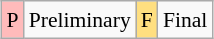<table class="wikitable" style="margin:0.5em auto; font-size:90%; line-height:1.25em;">
<tr>
<td bgcolor="#FFBBBB" align=center>P</td>
<td>Preliminary</td>
<td bgcolor="#FFDF80" align=center>F</td>
<td>Final</td>
</tr>
</table>
